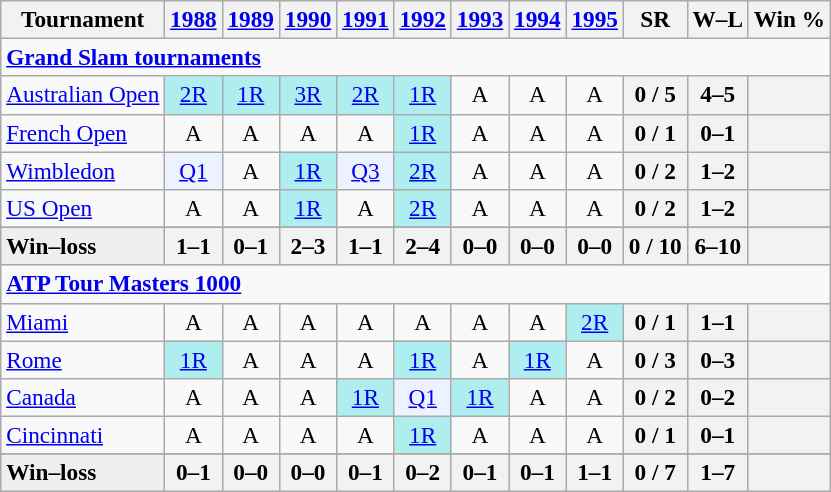<table class=wikitable style="text-align:center; font-size:97%">
<tr>
<th>Tournament</th>
<th><a href='#'>1988</a></th>
<th><a href='#'>1989</a></th>
<th><a href='#'>1990</a></th>
<th><a href='#'>1991</a></th>
<th><a href='#'>1992</a></th>
<th><a href='#'>1993</a></th>
<th><a href='#'>1994</a></th>
<th><a href='#'>1995</a></th>
<th>SR</th>
<th>W–L</th>
<th>Win %</th>
</tr>
<tr>
<td colspan=23 align=left><strong><a href='#'>Grand Slam tournaments</a></strong></td>
</tr>
<tr>
<td align=left><a href='#'>Australian Open</a></td>
<td bgcolor=afeeee><a href='#'>2R</a></td>
<td bgcolor=afeeee><a href='#'>1R</a></td>
<td bgcolor=afeeee><a href='#'>3R</a></td>
<td bgcolor=afeeee><a href='#'>2R</a></td>
<td bgcolor=afeeee><a href='#'>1R</a></td>
<td>A</td>
<td>A</td>
<td>A</td>
<th>0 / 5</th>
<th>4–5</th>
<th></th>
</tr>
<tr>
<td align=left><a href='#'>French Open</a></td>
<td>A</td>
<td>A</td>
<td>A</td>
<td>A</td>
<td bgcolor=afeeee><a href='#'>1R</a></td>
<td>A</td>
<td>A</td>
<td>A</td>
<th>0 / 1</th>
<th>0–1</th>
<th></th>
</tr>
<tr>
<td align=left><a href='#'>Wimbledon</a></td>
<td bgcolor=ecf2ff><a href='#'>Q1</a></td>
<td>A</td>
<td bgcolor=afeeee><a href='#'>1R</a></td>
<td bgcolor=ecf2ff><a href='#'>Q3</a></td>
<td bgcolor=afeeee><a href='#'>2R</a></td>
<td>A</td>
<td>A</td>
<td>A</td>
<th>0 / 2</th>
<th>1–2</th>
<th></th>
</tr>
<tr>
<td align=left><a href='#'>US Open</a></td>
<td>A</td>
<td>A</td>
<td bgcolor=afeeee><a href='#'>1R</a></td>
<td>A</td>
<td bgcolor=afeeee><a href='#'>2R</a></td>
<td>A</td>
<td>A</td>
<td>A</td>
<th>0 / 2</th>
<th>1–2</th>
<th></th>
</tr>
<tr>
</tr>
<tr style=font-weight:bold;background:#efefef>
<td style=text-align:left>Win–loss</td>
<th>1–1</th>
<th>0–1</th>
<th>2–3</th>
<th>1–1</th>
<th>2–4</th>
<th>0–0</th>
<th>0–0</th>
<th>0–0</th>
<th>0 / 10</th>
<th>6–10</th>
<th></th>
</tr>
<tr>
<td colspan=25 style=text-align:left><strong><a href='#'>ATP Tour Masters 1000</a></strong></td>
</tr>
<tr>
<td align=left><a href='#'>Miami</a></td>
<td>A</td>
<td>A</td>
<td>A</td>
<td>A</td>
<td>A</td>
<td>A</td>
<td>A</td>
<td bgcolor=afeeee><a href='#'>2R</a></td>
<th>0 / 1</th>
<th>1–1</th>
<th></th>
</tr>
<tr>
<td align=left><a href='#'>Rome</a></td>
<td bgcolor=afeeee><a href='#'>1R</a></td>
<td>A</td>
<td>A</td>
<td>A</td>
<td bgcolor=afeeee><a href='#'>1R</a></td>
<td>A</td>
<td bgcolor=afeeee><a href='#'>1R</a></td>
<td>A</td>
<th>0 / 3</th>
<th>0–3</th>
<th></th>
</tr>
<tr>
<td align=left><a href='#'>Canada</a></td>
<td>A</td>
<td>A</td>
<td>A</td>
<td bgcolor=afeeee><a href='#'>1R</a></td>
<td bgcolor=ecf2ff><a href='#'>Q1</a></td>
<td bgcolor=afeeee><a href='#'>1R</a></td>
<td>A</td>
<td>A</td>
<th>0 / 2</th>
<th>0–2</th>
<th></th>
</tr>
<tr>
<td align=left><a href='#'>Cincinnati</a></td>
<td>A</td>
<td>A</td>
<td>A</td>
<td>A</td>
<td bgcolor=afeeee><a href='#'>1R</a></td>
<td>A</td>
<td>A</td>
<td>A</td>
<th>0 / 1</th>
<th>0–1</th>
<th></th>
</tr>
<tr>
</tr>
<tr style=font-weight:bold;background:#efefef>
<td style=text-align:left>Win–loss</td>
<th>0–1</th>
<th>0–0</th>
<th>0–0</th>
<th>0–1</th>
<th>0–2</th>
<th>0–1</th>
<th>0–1</th>
<th>1–1</th>
<th>0 / 7</th>
<th>1–7</th>
<th></th>
</tr>
</table>
